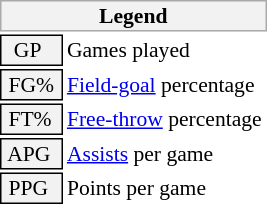<table class="toccolours" style="font-size: 90%; white-space: nowrap;">
<tr>
<th colspan="6" style="background:#f2f2f2; border:1px solid #aaa;">Legend</th>
</tr>
<tr>
<td style="background:#f2f2f2; border:1px solid black;">  GP</td>
<td>Games played</td>
</tr>
<tr>
<td style="background:#f2f2f2; border:1px solid black;"> FG% </td>
<td style="padding-right: 8px"><a href='#'>Field-goal</a> percentage</td>
</tr>
<tr>
<td style="background:#f2f2f2; border:1px solid black;"> FT% </td>
<td><a href='#'>Free-throw</a> percentage</td>
</tr>
<tr>
<td style="background:#f2f2f2; border:1px solid black;"> APG </td>
<td><a href='#'>Assists</a> per game</td>
</tr>
<tr>
<td style="background:#f2f2f2; border:1px solid black;"> PPG </td>
<td>Points per game</td>
</tr>
<tr>
</tr>
</table>
